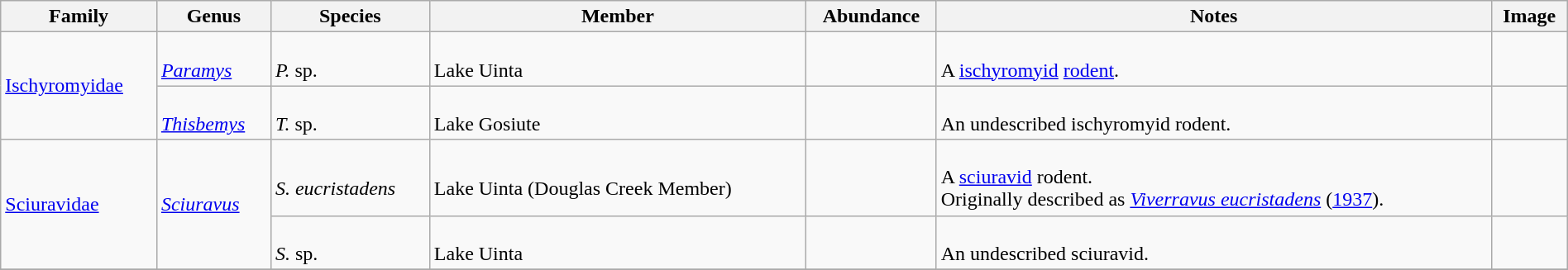<table class="wikitable" style="margin:auto;width:100%;">
<tr>
<th>Family</th>
<th>Genus</th>
<th>Species</th>
<th>Member</th>
<th>Abundance</th>
<th>Notes</th>
<th>Image</th>
</tr>
<tr>
<td rowspan=2><a href='#'>Ischyromyidae</a></td>
<td><br><em><a href='#'>Paramys</a></em></td>
<td><br><em>P.</em> sp. </td>
<td><br>Lake Uinta</td>
<td></td>
<td><br>A <a href='#'>ischyromyid</a> <a href='#'>rodent</a>.</td>
<td><br></td>
</tr>
<tr>
<td><br><em><a href='#'>Thisbemys</a></em></td>
<td><br><em>T.</em> sp. </td>
<td><br>Lake Gosiute</td>
<td></td>
<td><br>An undescribed ischyromyid rodent.</td>
<td><br></td>
</tr>
<tr>
<td rowspan=2><a href='#'>Sciuravidae</a></td>
<td rowspan=2><em><a href='#'>Sciuravus</a></em></td>
<td><br><em>S. eucristadens</em> </td>
<td><br>Lake Uinta (Douglas Creek Member)</td>
<td></td>
<td><br>A <a href='#'>sciuravid</a> rodent.<br>Originally described as <em><a href='#'>Viverravus eucristadens</a></em> (<a href='#'>1937</a>).</td>
<td></td>
</tr>
<tr>
<td><br><em>S.</em> sp.</td>
<td><br>Lake Uinta</td>
<td></td>
<td><br>An undescribed sciuravid.</td>
<td></td>
</tr>
<tr>
</tr>
</table>
